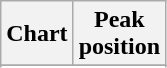<table class="wikitable sortable">
<tr>
<th>Chart</th>
<th>Peak<br>position</th>
</tr>
<tr>
</tr>
<tr>
</tr>
<tr>
</tr>
</table>
